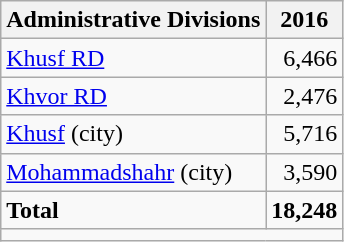<table class="wikitable">
<tr>
<th>Administrative Divisions</th>
<th>2016</th>
</tr>
<tr>
<td><a href='#'>Khusf RD</a></td>
<td style="text-align: right;">6,466</td>
</tr>
<tr>
<td><a href='#'>Khvor RD</a></td>
<td style="text-align: right;">2,476</td>
</tr>
<tr>
<td><a href='#'>Khusf</a> (city)</td>
<td style="text-align: right;">5,716</td>
</tr>
<tr>
<td><a href='#'>Mohammadshahr</a> (city)</td>
<td style="text-align: right;">3,590</td>
</tr>
<tr>
<td><strong>Total</strong></td>
<td style="text-align: right;"><strong>18,248</strong></td>
</tr>
<tr>
<td colspan=2></td>
</tr>
</table>
